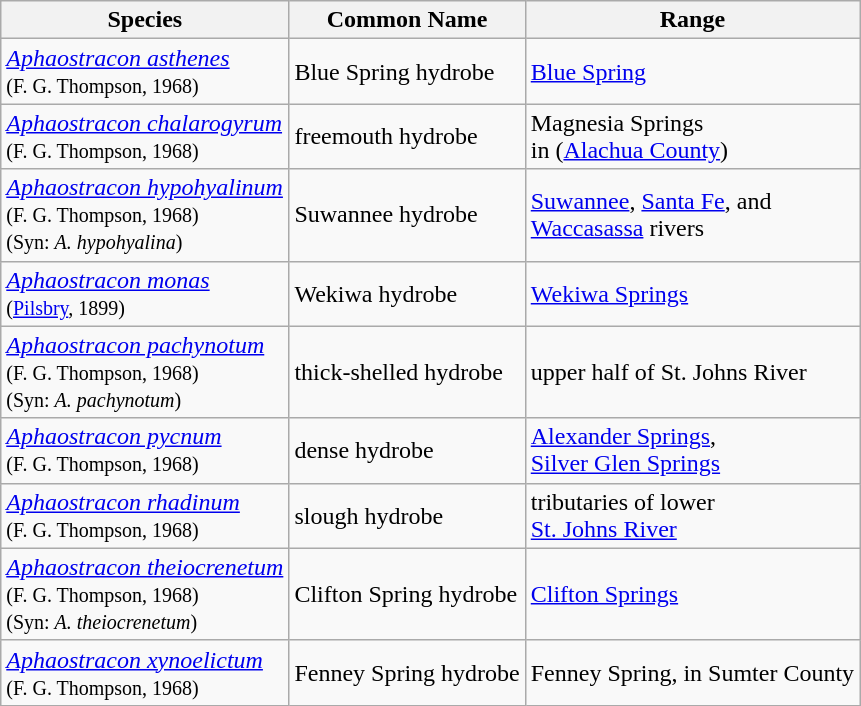<table class=wikitable>
<tr>
<th>Species</th>
<th>Common Name</th>
<th>Range</th>
</tr>
<tr>
<td><em><a href='#'>Aphaostracon asthenes</a></em><br><small>(F. G. Thompson, 1968)</small></td>
<td>Blue Spring hydrobe</td>
<td><a href='#'>Blue Spring</a></td>
</tr>
<tr>
<td><em><a href='#'>Aphaostracon chalarogyrum</a></em> <br><small>(F. G. Thompson, 1968)</small></td>
<td>freemouth hydrobe</td>
<td>Magnesia Springs <br>in (<a href='#'>Alachua County</a>)</td>
</tr>
<tr>
<td><em><a href='#'>Aphaostracon hypohyalinum</a></em><br><small>(F. G. Thompson, 1968)</small> <br><small>(Syn: <em>A. hypohyalina</em>)</small></td>
<td>Suwannee hydrobe</td>
<td><a href='#'>Suwannee</a>, <a href='#'>Santa Fe</a>, and <br><a href='#'>Waccasassa</a> rivers</td>
</tr>
<tr>
<td><em><a href='#'>Aphaostracon monas</a></em> <br><small>(<a href='#'>Pilsbry</a>, 1899)</small></td>
<td>Wekiwa hydrobe</td>
<td><a href='#'>Wekiwa Springs</a></td>
</tr>
<tr>
<td><em><a href='#'>Aphaostracon pachynotum</a></em> <br><small>(F. G. Thompson, 1968)</small><br><small>(Syn: <em>A. pachynotum</em>)</small></td>
<td>thick-shelled hydrobe</td>
<td>upper half of St. Johns River</td>
</tr>
<tr>
<td><em><a href='#'>Aphaostracon pycnum</a></em><br><small>(F. G. Thompson, 1968)</small><br></td>
<td>dense hydrobe</td>
<td><a href='#'>Alexander Springs</a>,<br><a href='#'>Silver Glen Springs</a></td>
</tr>
<tr>
<td><em><a href='#'>Aphaostracon rhadinum</a></em> <br><small>(F. G. Thompson, 1968)</small></td>
<td>slough hydrobe</td>
<td>tributaries of lower <br><a href='#'>St. Johns River</a></td>
</tr>
<tr>
<td><em><a href='#'>Aphaostracon theiocrenetum</a></em><br><small>(F. G. Thompson, 1968)</small><br><small>(Syn: <em>A. theiocrenetum</em>)</small></td>
<td>Clifton Spring hydrobe</td>
<td><a href='#'>Clifton Springs</a></td>
</tr>
<tr>
<td><em><a href='#'>Aphaostracon xynoelictum</a></em> <br><small>(F. G. Thompson, 1968)</small></td>
<td>Fenney Spring hydrobe</td>
<td>Fenney Spring, in Sumter County</td>
</tr>
</table>
